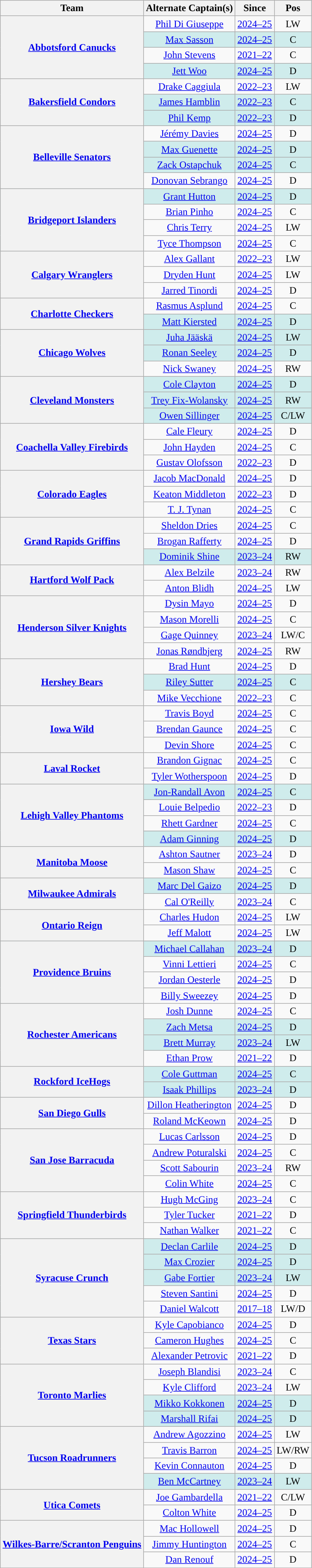<table class="wikitable sortable" style="text-align: center">
<tr>
<th>Team</th>
<th>Alternate Captain(s)</th>
<th>Since</th>
<th>Pos</th>
</tr>
<tr>
<th rowspan="4"><a href='#'>Abbotsford Canucks</a></th>
<td><a href='#'>Phil Di Giuseppe</a></td>
<td><a href='#'>2024–25</a></td>
<td>LW</td>
</tr>
<tr bgcolor="#cfecec">
<td><a href='#'>Max Sasson</a></td>
<td><a href='#'>2024–25</a></td>
<td>C</td>
</tr>
<tr>
<td><a href='#'>John Stevens</a></td>
<td><a href='#'>2021–22</a></td>
<td>C</td>
</tr>
<tr bgcolor="#cfecec">
<td><a href='#'>Jett Woo</a></td>
<td><a href='#'>2024–25</a></td>
<td>D</td>
</tr>
<tr>
<th rowspan="3"><a href='#'>Bakersfield Condors</a></th>
<td><a href='#'>Drake Caggiula</a></td>
<td><a href='#'>2022–23</a></td>
<td>LW</td>
</tr>
<tr bgcolor="#cfecec">
<td><a href='#'>James Hamblin</a></td>
<td><a href='#'>2022–23</a></td>
<td>C</td>
</tr>
<tr bgcolor="#cfecec">
<td><a href='#'>Phil Kemp</a></td>
<td><a href='#'>2022–23</a></td>
<td>D</td>
</tr>
<tr>
<th rowspan="4"><a href='#'>Belleville Senators</a></th>
<td><a href='#'>Jérémy Davies</a></td>
<td><a href='#'>2024–25</a></td>
<td>D</td>
</tr>
<tr bgcolor="#cfecec">
<td><a href='#'>Max Guenette</a></td>
<td><a href='#'>2024–25</a></td>
<td>D</td>
</tr>
<tr bgcolor="#cfecec">
<td><a href='#'>Zack Ostapchuk</a></td>
<td><a href='#'>2024–25</a></td>
<td>C</td>
</tr>
<tr>
<td><a href='#'>Donovan Sebrango</a></td>
<td><a href='#'>2024–25</a></td>
<td>D</td>
</tr>
<tr bgcolor="#cfecec">
<th rowspan="4"><a href='#'>Bridgeport Islanders</a></th>
<td><a href='#'>Grant Hutton</a></td>
<td><a href='#'>2024–25</a></td>
<td>D</td>
</tr>
<tr>
<td><a href='#'>Brian Pinho</a></td>
<td><a href='#'>2024–25</a></td>
<td>C</td>
</tr>
<tr>
<td><a href='#'>Chris Terry</a></td>
<td><a href='#'>2024–25</a></td>
<td>LW</td>
</tr>
<tr>
<td><a href='#'>Tyce Thompson</a></td>
<td><a href='#'>2024–25</a></td>
<td>C</td>
</tr>
<tr>
<th rowspan="3"><a href='#'>Calgary Wranglers</a></th>
<td><a href='#'>Alex Gallant</a></td>
<td><a href='#'>2022–23</a></td>
<td>LW</td>
</tr>
<tr>
<td><a href='#'>Dryden Hunt</a></td>
<td><a href='#'>2024–25</a></td>
<td>LW</td>
</tr>
<tr>
<td><a href='#'>Jarred Tinordi</a></td>
<td><a href='#'>2024–25</a></td>
<td>D</td>
</tr>
<tr>
<th rowspan="2"><a href='#'>Charlotte Checkers</a></th>
<td><a href='#'>Rasmus Asplund</a></td>
<td><a href='#'>2024–25</a></td>
<td>C</td>
</tr>
<tr bgcolor="#cfecec">
<td><a href='#'>Matt Kiersted</a></td>
<td><a href='#'>2024–25</a></td>
<td>D</td>
</tr>
<tr bgcolor="#cfecec">
<th rowspan="3"><a href='#'>Chicago Wolves</a></th>
<td><a href='#'>Juha Jääskä</a></td>
<td><a href='#'>2024–25</a></td>
<td>LW</td>
</tr>
<tr bgcolor="#cfecec">
<td><a href='#'>Ronan Seeley</a></td>
<td><a href='#'>2024–25</a></td>
<td>D</td>
</tr>
<tr>
<td><a href='#'>Nick Swaney</a></td>
<td><a href='#'>2024–25</a></td>
<td>RW</td>
</tr>
<tr bgcolor="#cfecec">
<th rowspan="3"><a href='#'>Cleveland Monsters</a></th>
<td><a href='#'>Cole Clayton</a></td>
<td><a href='#'>2024–25</a></td>
<td>D</td>
</tr>
<tr bgcolor="#cfecec">
<td><a href='#'>Trey Fix-Wolansky</a></td>
<td><a href='#'>2024–25</a></td>
<td>RW</td>
</tr>
<tr bgcolor="#cfecec">
<td><a href='#'>Owen Sillinger</a></td>
<td><a href='#'>2024–25</a></td>
<td>C/LW</td>
</tr>
<tr>
<th rowspan="3"><a href='#'>Coachella Valley Firebirds</a></th>
<td><a href='#'>Cale Fleury</a></td>
<td><a href='#'>2024–25</a></td>
<td>D</td>
</tr>
<tr>
<td><a href='#'>John Hayden</a></td>
<td><a href='#'>2024–25</a></td>
<td>C</td>
</tr>
<tr>
<td><a href='#'>Gustav Olofsson</a></td>
<td><a href='#'>2022–23</a></td>
<td>D</td>
</tr>
<tr>
<th rowspan="3"><a href='#'>Colorado Eagles</a></th>
<td><a href='#'>Jacob MacDonald</a></td>
<td><a href='#'>2024–25</a></td>
<td>D</td>
</tr>
<tr>
<td><a href='#'>Keaton Middleton</a></td>
<td><a href='#'>2022–23</a></td>
<td>D</td>
</tr>
<tr>
<td><a href='#'>T. J. Tynan</a></td>
<td><a href='#'>2024–25</a></td>
<td>C</td>
</tr>
<tr>
<th rowspan="3"><a href='#'>Grand Rapids Griffins</a></th>
<td><a href='#'>Sheldon Dries</a></td>
<td><a href='#'>2024–25</a></td>
<td>C</td>
</tr>
<tr>
<td><a href='#'>Brogan Rafferty</a></td>
<td><a href='#'>2024–25</a></td>
<td>D</td>
</tr>
<tr bgcolor="#cfecec">
<td><a href='#'>Dominik Shine</a></td>
<td><a href='#'>2023–24</a></td>
<td>RW</td>
</tr>
<tr>
<th rowspan="2"><a href='#'>Hartford Wolf Pack</a></th>
<td><a href='#'>Alex Belzile</a></td>
<td><a href='#'>2023–24</a></td>
<td>RW</td>
</tr>
<tr>
<td><a href='#'>Anton Blidh</a></td>
<td><a href='#'>2024–25</a></td>
<td>LW</td>
</tr>
<tr>
<th rowspan="4"><a href='#'>Henderson Silver Knights</a></th>
<td><a href='#'>Dysin Mayo</a></td>
<td><a href='#'>2024–25</a></td>
<td>D</td>
</tr>
<tr>
<td><a href='#'>Mason Morelli</a></td>
<td><a href='#'>2024–25</a></td>
<td>C</td>
</tr>
<tr>
<td><a href='#'>Gage Quinney</a></td>
<td><a href='#'>2023–24</a></td>
<td>LW/C</td>
</tr>
<tr>
<td><a href='#'>Jonas Røndbjerg</a></td>
<td><a href='#'>2024–25</a></td>
<td>RW</td>
</tr>
<tr>
<th rowspan="3"><a href='#'>Hershey Bears</a></th>
<td><a href='#'>Brad Hunt</a></td>
<td><a href='#'>2024–25</a></td>
<td>D</td>
</tr>
<tr bgcolor="#cfecec">
<td><a href='#'>Riley Sutter</a></td>
<td><a href='#'>2024–25</a></td>
<td>C</td>
</tr>
<tr>
<td><a href='#'>Mike Vecchione</a></td>
<td><a href='#'>2022–23</a></td>
<td>C</td>
</tr>
<tr>
<th rowspan="3"><a href='#'>Iowa Wild</a></th>
<td><a href='#'>Travis Boyd</a></td>
<td><a href='#'>2024–25</a></td>
<td>C</td>
</tr>
<tr>
<td><a href='#'>Brendan Gaunce</a></td>
<td><a href='#'>2024–25</a></td>
<td>C</td>
</tr>
<tr>
<td><a href='#'>Devin Shore</a></td>
<td><a href='#'>2024–25</a></td>
<td>C</td>
</tr>
<tr>
<th rowspan="2"><a href='#'>Laval Rocket</a></th>
<td><a href='#'>Brandon Gignac</a></td>
<td><a href='#'>2024–25</a></td>
<td>C</td>
</tr>
<tr>
<td><a href='#'>Tyler Wotherspoon</a></td>
<td><a href='#'>2024–25</a></td>
<td>D</td>
</tr>
<tr bgcolor="#cfecec">
<th rowspan="4"><a href='#'>Lehigh Valley Phantoms</a></th>
<td><a href='#'>Jon-Randall Avon</a></td>
<td><a href='#'>2024–25</a></td>
<td>C</td>
</tr>
<tr>
<td><a href='#'>Louie Belpedio</a></td>
<td><a href='#'>2022–23</a></td>
<td>D</td>
</tr>
<tr>
<td><a href='#'>Rhett Gardner</a></td>
<td><a href='#'>2024–25</a></td>
<td>C</td>
</tr>
<tr bgcolor="#cfecec">
<td><a href='#'>Adam Ginning</a></td>
<td><a href='#'>2024–25</a></td>
<td>D</td>
</tr>
<tr>
<th rowspan="2"><a href='#'>Manitoba Moose</a></th>
<td><a href='#'>Ashton Sautner</a></td>
<td><a href='#'>2023–24</a></td>
<td>D</td>
</tr>
<tr>
<td><a href='#'>Mason Shaw</a></td>
<td><a href='#'>2024–25</a></td>
<td>C</td>
</tr>
<tr bgcolor="#cfecec">
<th rowspan="2"><a href='#'>Milwaukee Admirals</a></th>
<td><a href='#'>Marc Del Gaizo</a></td>
<td><a href='#'>2024–25</a></td>
<td>D</td>
</tr>
<tr>
<td><a href='#'>Cal O'Reilly</a></td>
<td><a href='#'>2023–24</a></td>
<td>C</td>
</tr>
<tr>
<th rowspan="2"><a href='#'>Ontario Reign</a></th>
<td><a href='#'>Charles Hudon</a></td>
<td><a href='#'>2024–25</a></td>
<td>LW</td>
</tr>
<tr>
<td><a href='#'>Jeff Malott</a></td>
<td><a href='#'>2024–25</a></td>
<td>LW</td>
</tr>
<tr bgcolor="#cfecec">
<th rowspan="4"><a href='#'>Providence Bruins</a></th>
<td><a href='#'>Michael Callahan</a></td>
<td><a href='#'>2023–24</a></td>
<td>D</td>
</tr>
<tr>
<td><a href='#'>Vinni Lettieri</a></td>
<td><a href='#'>2024–25</a></td>
<td>C</td>
</tr>
<tr>
<td><a href='#'>Jordan Oesterle</a></td>
<td><a href='#'>2024–25</a></td>
<td>D</td>
</tr>
<tr>
<td><a href='#'>Billy Sweezey</a></td>
<td><a href='#'>2024–25</a></td>
<td>D</td>
</tr>
<tr>
<th rowspan="4"><a href='#'>Rochester Americans</a></th>
<td><a href='#'>Josh Dunne</a></td>
<td><a href='#'>2024–25</a></td>
<td>C</td>
</tr>
<tr bgcolor="#cfecec">
<td><a href='#'>Zach Metsa</a></td>
<td><a href='#'>2024–25</a></td>
<td>D</td>
</tr>
<tr bgcolor="#cfecec">
<td><a href='#'>Brett Murray</a></td>
<td><a href='#'>2023–24</a></td>
<td>LW</td>
</tr>
<tr>
<td><a href='#'>Ethan Prow</a></td>
<td><a href='#'>2021–22</a></td>
<td>D</td>
</tr>
<tr bgcolor="#cfecec">
<th rowspan="2"><a href='#'>Rockford IceHogs</a></th>
<td><a href='#'>Cole Guttman</a></td>
<td><a href='#'>2024–25</a></td>
<td>C</td>
</tr>
<tr bgcolor="#cfecec">
<td><a href='#'>Isaak Phillips</a></td>
<td><a href='#'>2023–24</a></td>
<td>D</td>
</tr>
<tr>
<th rowspan="2"><a href='#'>San Diego Gulls</a></th>
<td><a href='#'>Dillon Heatherington</a></td>
<td><a href='#'>2024–25</a></td>
<td>D</td>
</tr>
<tr>
<td><a href='#'>Roland McKeown</a></td>
<td><a href='#'>2024–25</a></td>
<td>D</td>
</tr>
<tr>
<th rowspan="4"><a href='#'>San Jose Barracuda</a></th>
<td><a href='#'>Lucas Carlsson</a></td>
<td><a href='#'>2024–25</a></td>
<td>D</td>
</tr>
<tr>
<td><a href='#'>Andrew Poturalski</a></td>
<td><a href='#'>2024–25</a></td>
<td>C</td>
</tr>
<tr>
<td><a href='#'>Scott Sabourin</a></td>
<td><a href='#'>2023–24</a></td>
<td>RW</td>
</tr>
<tr>
<td><a href='#'>Colin White</a></td>
<td><a href='#'>2024–25</a></td>
<td>C</td>
</tr>
<tr>
<th rowspan="3"><a href='#'>Springfield Thunderbirds</a></th>
<td><a href='#'>Hugh McGing</a></td>
<td><a href='#'>2023–24</a></td>
<td>C</td>
</tr>
<tr>
<td><a href='#'>Tyler Tucker</a></td>
<td><a href='#'>2021–22</a></td>
<td>D</td>
</tr>
<tr>
<td><a href='#'>Nathan Walker</a></td>
<td><a href='#'>2021–22</a></td>
<td>C</td>
</tr>
<tr bgcolor="#cfecec">
<th rowspan="5"><a href='#'>Syracuse Crunch</a></th>
<td><a href='#'>Declan Carlile</a></td>
<td><a href='#'>2024–25</a></td>
<td>D</td>
</tr>
<tr bgcolor="#cfecec">
<td><a href='#'>Max Crozier</a></td>
<td><a href='#'>2024–25</a></td>
<td>D</td>
</tr>
<tr bgcolor="#cfecec">
<td><a href='#'>Gabe Fortier</a></td>
<td><a href='#'>2023–24</a></td>
<td>LW</td>
</tr>
<tr>
<td><a href='#'>Steven Santini</a></td>
<td><a href='#'>2024–25</a></td>
<td>D</td>
</tr>
<tr>
<td><a href='#'>Daniel Walcott</a></td>
<td><a href='#'>2017–18</a></td>
<td>LW/D</td>
</tr>
<tr>
<th rowspan="3"><a href='#'>Texas Stars</a></th>
<td><a href='#'>Kyle Capobianco</a></td>
<td><a href='#'>2024–25</a></td>
<td>D</td>
</tr>
<tr>
<td><a href='#'>Cameron Hughes</a></td>
<td><a href='#'>2024–25</a></td>
<td>C</td>
</tr>
<tr>
<td><a href='#'>Alexander Petrovic</a></td>
<td><a href='#'>2021–22</a></td>
<td>D</td>
</tr>
<tr>
<th rowspan="4"><a href='#'>Toronto Marlies</a></th>
<td><a href='#'>Joseph Blandisi</a></td>
<td><a href='#'>2023–24</a></td>
<td>C</td>
</tr>
<tr>
<td><a href='#'>Kyle Clifford</a></td>
<td><a href='#'>2023–24</a></td>
<td>LW</td>
</tr>
<tr bgcolor="#cfecec">
<td><a href='#'>Mikko Kokkonen</a></td>
<td><a href='#'>2024–25</a></td>
<td>D</td>
</tr>
<tr bgcolor="#cfecec">
<td><a href='#'>Marshall Rifai</a></td>
<td><a href='#'>2024–25</a></td>
<td>D</td>
</tr>
<tr>
<th rowspan="4"><a href='#'>Tucson Roadrunners</a></th>
<td><a href='#'>Andrew Agozzino</a></td>
<td><a href='#'>2024–25</a></td>
<td>LW</td>
</tr>
<tr>
<td><a href='#'>Travis Barron</a></td>
<td><a href='#'>2024–25</a></td>
<td>LW/RW</td>
</tr>
<tr>
<td><a href='#'>Kevin Connauton</a></td>
<td><a href='#'>2024–25</a></td>
<td>D</td>
</tr>
<tr bgcolor="#cfecec">
<td><a href='#'>Ben McCartney</a></td>
<td><a href='#'>2023–24</a></td>
<td>LW</td>
</tr>
<tr>
<th rowspan="2"><a href='#'>Utica Comets</a></th>
<td><a href='#'>Joe Gambardella</a></td>
<td><a href='#'>2021–22</a></td>
<td>C/LW</td>
</tr>
<tr>
<td><a href='#'>Colton White</a></td>
<td><a href='#'>2024–25</a></td>
<td>D</td>
</tr>
<tr>
<th rowspan="3"><a href='#'>Wilkes-Barre/Scranton Penguins</a></th>
<td><a href='#'>Mac Hollowell</a></td>
<td><a href='#'>2024–25</a></td>
<td>D</td>
</tr>
<tr>
<td><a href='#'>Jimmy Huntington</a></td>
<td><a href='#'>2024–25</a></td>
<td>C</td>
</tr>
<tr>
<td><a href='#'>Dan Renouf</a></td>
<td><a href='#'>2024–25</a></td>
<td>D</td>
</tr>
</table>
